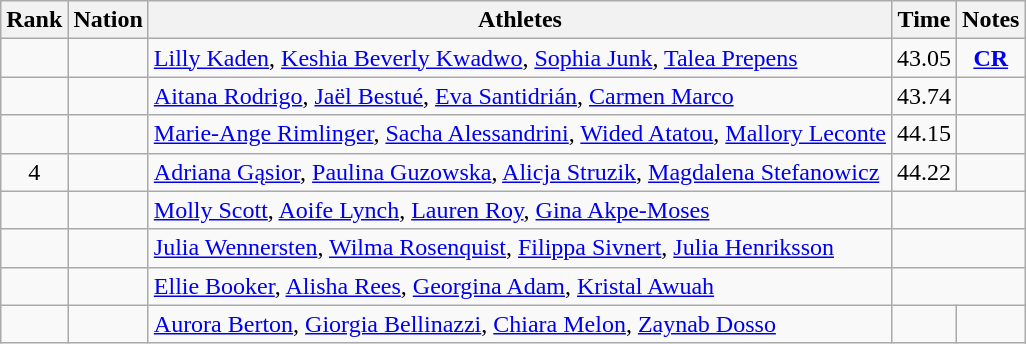<table class="wikitable sortable" style="text-align:center">
<tr>
<th>Rank</th>
<th>Nation</th>
<th>Athletes</th>
<th>Time</th>
<th>Notes</th>
</tr>
<tr>
<td></td>
<td align=left></td>
<td align=left><a href='#'>Lilly Kaden</a>, <a href='#'>Keshia Beverly Kwadwo</a>, <a href='#'>Sophia Junk</a>, <a href='#'>Talea Prepens</a></td>
<td>43.05</td>
<td><strong><a href='#'>CR</a></strong></td>
</tr>
<tr>
<td></td>
<td align=left></td>
<td align=left><a href='#'>Aitana Rodrigo</a>, <a href='#'>Jaël Bestué</a>, <a href='#'>Eva Santidrián</a>, <a href='#'>Carmen Marco</a></td>
<td>43.74</td>
<td></td>
</tr>
<tr>
<td></td>
<td align=left></td>
<td align=left><a href='#'>Marie-Ange Rimlinger</a>, <a href='#'>Sacha Alessandrini</a>, <a href='#'>Wided Atatou</a>, <a href='#'>Mallory Leconte</a></td>
<td>44.15</td>
<td></td>
</tr>
<tr>
<td>4</td>
<td align=left></td>
<td align=left><a href='#'>Adriana Gąsior</a>, <a href='#'>Paulina Guzowska</a>, <a href='#'>Alicja Struzik</a>, <a href='#'>Magdalena Stefanowicz</a></td>
<td>44.22</td>
<td></td>
</tr>
<tr>
<td></td>
<td align=left></td>
<td align=left><a href='#'>Molly Scott</a>, <a href='#'>Aoife Lynch</a>, <a href='#'>Lauren Roy</a>, <a href='#'>Gina Akpe-Moses</a></td>
<td colspan=2></td>
</tr>
<tr>
<td></td>
<td align=left></td>
<td align=left><a href='#'>Julia Wennersten</a>, <a href='#'>Wilma Rosenquist</a>, <a href='#'>Filippa Sivnert</a>, <a href='#'>Julia Henriksson</a></td>
<td colspan=2></td>
</tr>
<tr>
<td></td>
<td align=left></td>
<td align=left><a href='#'>Ellie Booker</a>, <a href='#'>Alisha Rees</a>, <a href='#'>Georgina Adam</a>, <a href='#'>Kristal Awuah</a></td>
<td colspan=2></td>
</tr>
<tr>
<td></td>
<td align=left></td>
<td align=left><a href='#'>Aurora Berton</a>, <a href='#'>Giorgia Bellinazzi</a>, <a href='#'>Chiara Melon</a>, <a href='#'>Zaynab Dosso</a></td>
<td></td>
<td></td>
</tr>
</table>
